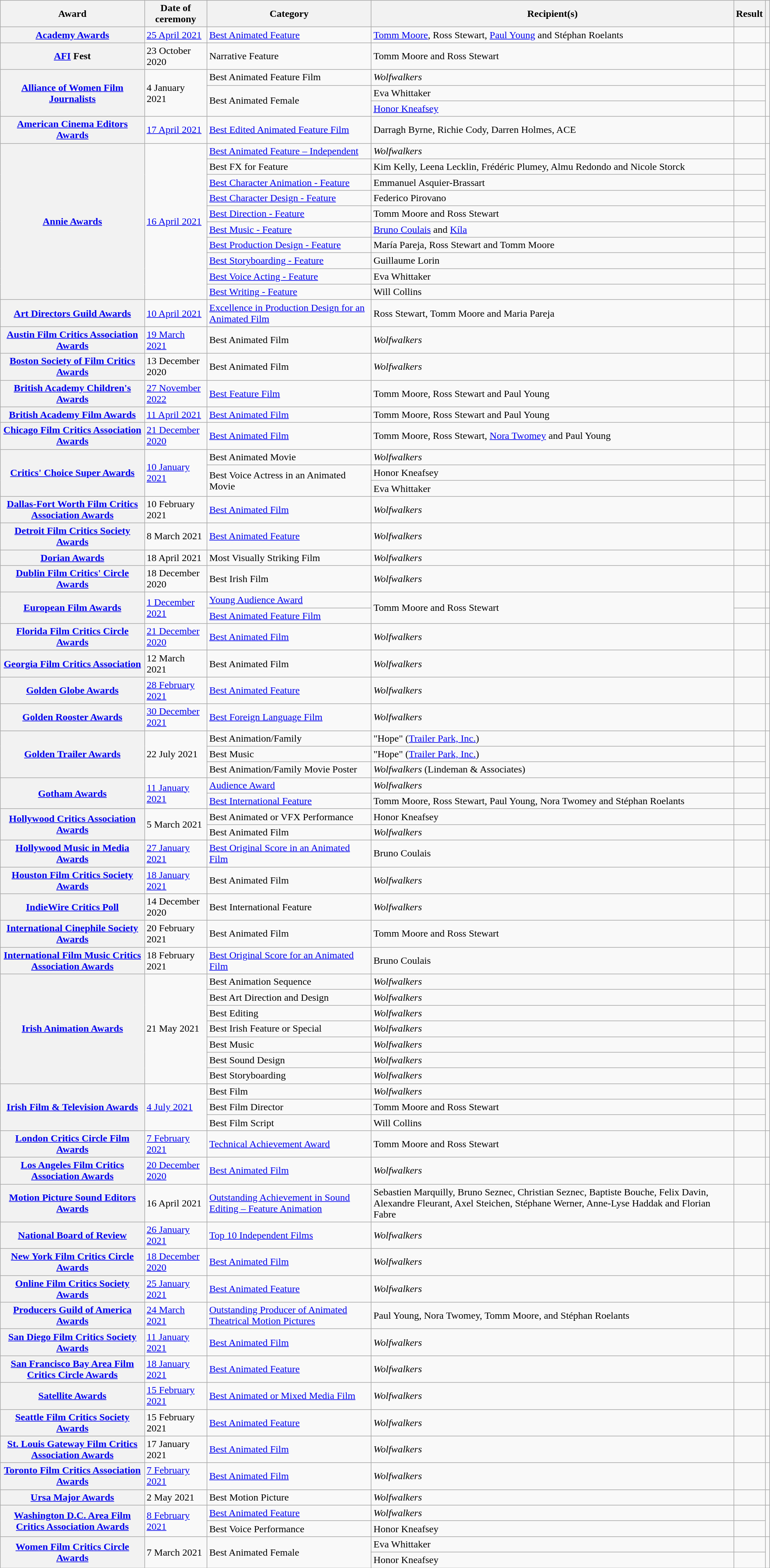<table class="wikitable sortable plainrowheaders">
<tr>
<th scope="col">Award</th>
<th scope="col">Date of ceremony</th>
<th scope="col">Category</th>
<th scope="col">Recipient(s)</th>
<th scope="col">Result</th>
<th scope="col" class="unsortable"></th>
</tr>
<tr>
<th scope="row"><a href='#'>Academy Awards</a></th>
<td><a href='#'>25 April 2021</a></td>
<td><a href='#'>Best Animated Feature</a></td>
<td><a href='#'>Tomm Moore</a>, Ross Stewart, <a href='#'>Paul Young</a> and Stéphan Roelants</td>
<td></td>
<td style="text-align:center;"></td>
</tr>
<tr>
<th scope="row"><a href='#'>AFI</a> Fest</th>
<td>23 October 2020</td>
<td>Narrative Feature</td>
<td>Tomm Moore and Ross Stewart</td>
<td></td>
<td style="text-align:center;"></td>
</tr>
<tr>
<th scope="row" rowspan="3"><a href='#'>Alliance of Women Film Journalists</a></th>
<td rowspan="3">4 January 2021</td>
<td>Best Animated Feature Film</td>
<td><em>Wolfwalkers</em></td>
<td></td>
<td rowspan="3" style="text-align:center;"></td>
</tr>
<tr>
<td rowspan="2">Best Animated Female</td>
<td>Eva Whittaker</td>
<td></td>
</tr>
<tr>
<td><a href='#'>Honor Kneafsey</a></td>
<td></td>
</tr>
<tr>
<th scope="row"><a href='#'>American Cinema Editors Awards</a></th>
<td><a href='#'>17 April 2021</a></td>
<td><a href='#'>Best Edited Animated Feature Film</a></td>
<td>Darragh Byrne, Richie Cody, Darren Holmes, ACE</td>
<td></td>
<td style="text-align:center;"></td>
</tr>
<tr>
<th scope="row" rowspan="10"><a href='#'>Annie Awards</a></th>
<td rowspan="10"><a href='#'>16 April 2021</a></td>
<td><a href='#'>Best Animated Feature – Independent</a></td>
<td><em>Wolfwalkers</em></td>
<td></td>
<td rowspan="10" style="text-align:center;"></td>
</tr>
<tr>
<td>Best FX for Feature</td>
<td>Kim Kelly, Leena Lecklin, Frédéric Plumey, Almu Redondo and Nicole Storck</td>
<td></td>
</tr>
<tr>
<td><a href='#'>Best Character Animation - Feature</a></td>
<td>Emmanuel Asquier-Brassart</td>
<td></td>
</tr>
<tr>
<td><a href='#'>Best Character Design - Feature</a></td>
<td>Federico Pirovano</td>
<td></td>
</tr>
<tr>
<td><a href='#'>Best Direction - Feature</a></td>
<td>Tomm Moore and Ross Stewart</td>
<td></td>
</tr>
<tr>
<td><a href='#'>Best Music - Feature</a></td>
<td><a href='#'>Bruno Coulais</a> and <a href='#'>Kíla</a></td>
<td></td>
</tr>
<tr>
<td><a href='#'>Best Production Design - Feature</a></td>
<td>María Pareja, Ross Stewart and Tomm Moore</td>
<td></td>
</tr>
<tr>
<td><a href='#'>Best Storyboarding - Feature</a></td>
<td>Guillaume Lorin</td>
<td></td>
</tr>
<tr>
<td><a href='#'>Best Voice Acting - Feature</a></td>
<td>Eva Whittaker</td>
<td></td>
</tr>
<tr>
<td><a href='#'>Best Writing - Feature</a></td>
<td>Will Collins</td>
<td></td>
</tr>
<tr>
<th scope="row"><a href='#'>Art Directors Guild Awards</a></th>
<td><a href='#'>10 April 2021</a></td>
<td><a href='#'>Excellence in Production Design for an Animated Film</a></td>
<td>Ross Stewart, Tomm Moore and Maria Pareja</td>
<td></td>
<td style="text-align:center;"></td>
</tr>
<tr>
<th scope="row"><a href='#'>Austin Film Critics Association Awards</a></th>
<td><a href='#'>19 March 2021</a></td>
<td>Best Animated Film</td>
<td><em>Wolfwalkers</em></td>
<td></td>
<td style="text-align:center;"></td>
</tr>
<tr>
<th scope="row"><a href='#'>Boston Society of Film Critics Awards</a></th>
<td>13 December 2020</td>
<td>Best Animated Film</td>
<td><em>Wolfwalkers</em></td>
<td></td>
<td style="text-align:center;"></td>
</tr>
<tr>
<th scope="row"><a href='#'>British Academy Children's Awards</a></th>
<td><a href='#'>27 November 2022</a></td>
<td><a href='#'>Best Feature Film</a></td>
<td>Tomm Moore, Ross Stewart and Paul Young</td>
<td></td>
<td style="text-align:center;"></td>
</tr>
<tr>
<th scope="row"><a href='#'>British Academy Film Awards</a></th>
<td><a href='#'>11 April 2021</a></td>
<td><a href='#'>Best Animated Film</a></td>
<td>Tomm Moore, Ross Stewart and Paul Young</td>
<td></td>
<td style="text-align:center;"></td>
</tr>
<tr>
<th scope="row"><a href='#'>Chicago Film Critics Association Awards</a></th>
<td><a href='#'>21 December 2020</a></td>
<td><a href='#'>Best Animated Film</a></td>
<td>Tomm Moore, Ross Stewart, <a href='#'>Nora Twomey</a> and Paul Young</td>
<td></td>
<td style="text-align:center;"></td>
</tr>
<tr>
<th scope="row" rowspan="3"><a href='#'>Critics' Choice Super Awards</a></th>
<td rowspan="3"><a href='#'>10 January 2021</a></td>
<td>Best Animated Movie</td>
<td><em>Wolfwalkers</em></td>
<td></td>
<td rowspan="3" style="text-align:center;"></td>
</tr>
<tr>
<td rowspan="2">Best Voice Actress in an Animated Movie</td>
<td>Honor Kneafsey</td>
<td></td>
</tr>
<tr>
<td>Eva Whittaker</td>
<td></td>
</tr>
<tr>
<th scope="row"><a href='#'>Dallas-Fort Worth Film Critics Association Awards</a></th>
<td>10 February 2021</td>
<td><a href='#'>Best Animated Film</a></td>
<td><em>Wolfwalkers</em></td>
<td></td>
<td style="text-align:center;"></td>
</tr>
<tr>
<th scope="row"><a href='#'>Detroit Film Critics Society Awards</a></th>
<td>8 March 2021</td>
<td><a href='#'>Best Animated Feature</a></td>
<td><em>Wolfwalkers</em></td>
<td></td>
<td style="text-align:center;"></td>
</tr>
<tr>
<th scope="row"><a href='#'>Dorian Awards</a></th>
<td>18 April 2021</td>
<td>Most Visually Striking Film</td>
<td><em>Wolfwalkers</em></td>
<td></td>
<td style="text-align:center;"></td>
</tr>
<tr>
<th scope="row"><a href='#'>Dublin Film Critics' Circle Awards</a></th>
<td>18 December 2020</td>
<td>Best Irish Film</td>
<td><em>Wolfwalkers</em></td>
<td></td>
<td style="text-align:center;"></td>
</tr>
<tr>
<th scope="row" rowspan="2"><a href='#'>European Film Awards</a></th>
<td rowspan="2"><a href='#'>1 December 2021</a></td>
<td><a href='#'>Young Audience Award</a></td>
<td rowspan="2">Tomm Moore and Ross Stewart</td>
<td></td>
<td style="text-align:center;"></td>
</tr>
<tr>
<td><a href='#'>Best Animated Feature Film</a></td>
<td></td>
<td style="text-align:center;"></td>
</tr>
<tr>
<th scope="row"><a href='#'>Florida Film Critics Circle Awards</a></th>
<td><a href='#'>21 December 2020</a></td>
<td><a href='#'>Best Animated Film</a></td>
<td><em>Wolfwalkers</em></td>
<td></td>
<td style="text-align:center;"></td>
</tr>
<tr>
<th scope="row"><a href='#'>Georgia Film Critics Association</a></th>
<td>12 March 2021</td>
<td>Best Animated Film</td>
<td><em>Wolfwalkers</em></td>
<td></td>
<td style="text-align:center;"></td>
</tr>
<tr>
<th scope="row"><a href='#'>Golden Globe Awards</a></th>
<td><a href='#'>28 February 2021</a></td>
<td><a href='#'>Best Animated Feature</a></td>
<td><em>Wolfwalkers</em></td>
<td></td>
<td style="text-align:center;"></td>
</tr>
<tr>
<th scope="row"><a href='#'>Golden Rooster Awards</a></th>
<td><a href='#'>30 December 2021</a></td>
<td><a href='#'>Best Foreign Language Film</a></td>
<td><em>Wolfwalkers</em></td>
<td></td>
<td style="text-align:center;"></td>
</tr>
<tr>
<th scope="row" rowspan="3"><a href='#'>Golden Trailer Awards</a></th>
<td rowspan="3">22 July 2021</td>
<td>Best Animation/Family</td>
<td>"Hope" (<a href='#'>Trailer Park, Inc.</a>)</td>
<td></td>
<td rowspan="3" style="text-align:center;"></td>
</tr>
<tr>
<td>Best Music</td>
<td>"Hope" (<a href='#'>Trailer Park, Inc.</a>)</td>
<td></td>
</tr>
<tr>
<td>Best Animation/Family Movie Poster</td>
<td><em>Wolfwalkers</em> (Lindeman & Associates)</td>
<td></td>
</tr>
<tr>
<th scope="row" rowspan="2"><a href='#'>Gotham Awards</a></th>
<td rowspan="2"><a href='#'>11 January 2021</a></td>
<td><a href='#'>Audience Award</a></td>
<td><em>Wolfwalkers</em></td>
<td></td>
<td rowspan="2" style="text-align:center;"></td>
</tr>
<tr>
<td><a href='#'>Best International Feature</a></td>
<td>Tomm Moore, Ross Stewart, Paul Young, Nora Twomey and Stéphan Roelants</td>
<td></td>
</tr>
<tr>
<th scope="row" rowspan="2"><a href='#'>Hollywood Critics Association Awards</a></th>
<td rowspan="2">5 March 2021</td>
<td>Best Animated or VFX Performance</td>
<td>Honor Kneafsey</td>
<td></td>
<td rowspan="2" style="text-align:center;"></td>
</tr>
<tr>
<td>Best Animated Film</td>
<td><em>Wolfwalkers</em></td>
<td></td>
</tr>
<tr>
<th scope="row"><a href='#'>Hollywood Music in Media Awards</a></th>
<td><a href='#'>27 January 2021</a></td>
<td><a href='#'>Best Original Score in an Animated Film</a></td>
<td>Bruno Coulais</td>
<td></td>
<td style="text-align:center;"></td>
</tr>
<tr>
<th scope="row"><a href='#'>Houston Film Critics Society Awards</a></th>
<td><a href='#'>18 January 2021</a></td>
<td>Best Animated Film</td>
<td><em>Wolfwalkers</em></td>
<td></td>
<td style="text-align:center;"></td>
</tr>
<tr>
<th scope="row"><a href='#'>IndieWire Critics Poll</a></th>
<td>14 December 2020</td>
<td>Best International Feature</td>
<td><em>Wolfwalkers</em></td>
<td></td>
<td style="text-align:center;"></td>
</tr>
<tr>
<th scope="row"><a href='#'>International Cinephile Society Awards</a></th>
<td>20 February 2021</td>
<td>Best Animated Film</td>
<td>Tomm Moore and Ross Stewart</td>
<td></td>
<td style="text-align:center;"></td>
</tr>
<tr>
<th scope="row"><a href='#'>International Film Music Critics Association Awards</a></th>
<td>18 February 2021</td>
<td><a href='#'>Best Original Score for an Animated Film</a></td>
<td>Bruno Coulais</td>
<td></td>
<td style="text-align:center;"></td>
</tr>
<tr>
<th scope="row" rowspan="7"><a href='#'>Irish Animation Awards</a></th>
<td rowspan="7">21 May 2021</td>
<td>Best Animation Sequence</td>
<td><em>Wolfwalkers</em></td>
<td></td>
<td rowspan="7" style="text-align:center;"></td>
</tr>
<tr>
<td>Best Art Direction and Design</td>
<td><em>Wolfwalkers</em></td>
<td></td>
</tr>
<tr>
<td>Best Editing</td>
<td><em>Wolfwalkers</em></td>
<td></td>
</tr>
<tr>
<td>Best Irish Feature or Special</td>
<td><em>Wolfwalkers</em></td>
<td></td>
</tr>
<tr>
<td>Best Music</td>
<td><em>Wolfwalkers</em></td>
<td></td>
</tr>
<tr>
<td>Best Sound Design</td>
<td><em>Wolfwalkers</em></td>
<td></td>
</tr>
<tr>
<td>Best Storyboarding</td>
<td><em>Wolfwalkers</em></td>
<td></td>
</tr>
<tr>
<th scope="row" rowspan="3"><a href='#'>Irish Film & Television Awards</a></th>
<td rowspan="3"><a href='#'>4 July 2021</a></td>
<td>Best Film</td>
<td><em>Wolfwalkers</em></td>
<td></td>
<td rowspan="3" align="center"></td>
</tr>
<tr>
<td>Best Film Director</td>
<td>Tomm Moore and Ross Stewart</td>
<td></td>
</tr>
<tr>
<td>Best Film Script</td>
<td>Will Collins</td>
<td></td>
</tr>
<tr>
<th scope="row"><a href='#'>London Critics Circle Film Awards</a></th>
<td><a href='#'>7 February 2021</a></td>
<td><a href='#'>Technical Achievement Award</a></td>
<td>Tomm Moore and Ross Stewart</td>
<td></td>
<td style="text-align:center;"></td>
</tr>
<tr>
<th scope="row"><a href='#'>Los Angeles Film Critics Association Awards</a></th>
<td><a href='#'>20 December 2020</a></td>
<td><a href='#'>Best Animated Film</a></td>
<td><em>Wolfwalkers</em></td>
<td></td>
<td style="text-align:center;"></td>
</tr>
<tr>
<th scope="row"><a href='#'>Motion Picture Sound Editors Awards</a></th>
<td>16 April 2021</td>
<td><a href='#'>Outstanding Achievement in Sound Editing – Feature Animation</a></td>
<td>Sebastien Marquilly, Bruno Seznec, Christian Seznec, Baptiste Bouche, Felix Davin, Alexandre Fleurant, Axel Steichen, Stéphane Werner, Anne-Lyse Haddak and Florian Fabre</td>
<td></td>
<td style="text-align:center;"></td>
</tr>
<tr>
<th scope="row"><a href='#'>National Board of Review</a></th>
<td><a href='#'>26 January 2021</a></td>
<td><a href='#'>Top 10 Independent Films</a></td>
<td><em>Wolfwalkers</em></td>
<td></td>
<td style="text-align:center;"></td>
</tr>
<tr>
<th scope="row"><a href='#'>New York Film Critics Circle Awards</a></th>
<td><a href='#'>18 December 2020</a></td>
<td><a href='#'>Best Animated Film</a></td>
<td><em>Wolfwalkers</em></td>
<td></td>
<td style="text-align:center;"></td>
</tr>
<tr>
<th scope="row"><a href='#'>Online Film Critics Society Awards</a></th>
<td><a href='#'>25 January 2021</a></td>
<td><a href='#'>Best Animated Feature</a></td>
<td><em>Wolfwalkers</em></td>
<td></td>
<td style="text-align:center;"></td>
</tr>
<tr>
<th scope="row"><a href='#'>Producers Guild of America Awards</a></th>
<td><a href='#'>24 March 2021</a></td>
<td><a href='#'>Outstanding Producer of Animated Theatrical Motion Pictures</a></td>
<td>Paul Young, Nora Twomey, Tomm Moore, and Stéphan Roelants</td>
<td></td>
<td style="text-align:center;"></td>
</tr>
<tr>
<th scope="row"><a href='#'>San Diego Film Critics Society Awards</a></th>
<td><a href='#'>11 January 2021</a></td>
<td><a href='#'>Best Animated Film</a></td>
<td><em>Wolfwalkers</em></td>
<td></td>
<td style="text-align:center;"></td>
</tr>
<tr>
<th scope="row"><a href='#'>San Francisco Bay Area Film Critics Circle Awards</a></th>
<td><a href='#'>18 January 2021</a></td>
<td><a href='#'>Best Animated Feature</a></td>
<td><em>Wolfwalkers</em></td>
<td></td>
<td style="text-align:center;"></td>
</tr>
<tr>
<th scope="row"><a href='#'>Satellite Awards</a></th>
<td><a href='#'>15 February 2021</a></td>
<td><a href='#'>Best Animated or Mixed Media Film</a></td>
<td><em>Wolfwalkers</em></td>
<td></td>
<td style="text-align:center;"></td>
</tr>
<tr>
<th scope="row"><a href='#'>Seattle Film Critics Society Awards</a></th>
<td>15 February 2021</td>
<td><a href='#'>Best Animated Feature</a></td>
<td><em>Wolfwalkers</em></td>
<td></td>
<td style="text-align:center;"></td>
</tr>
<tr>
<th scope="row"><a href='#'>St. Louis Gateway Film Critics Association Awards</a></th>
<td>17 January 2021</td>
<td><a href='#'>Best Animated Film</a></td>
<td><em>Wolfwalkers</em></td>
<td></td>
<td style="text-align:center;"></td>
</tr>
<tr>
<th scope="row"><a href='#'>Toronto Film Critics Association Awards</a></th>
<td><a href='#'>7 February 2021</a></td>
<td><a href='#'>Best Animated Film</a></td>
<td><em>Wolfwalkers</em></td>
<td></td>
<td style="text-align:center;"></td>
</tr>
<tr>
<th scope="row"><a href='#'>Ursa Major Awards</a></th>
<td>2 May 2021</td>
<td>Best Motion Picture</td>
<td><em>Wolfwalkers</em></td>
<td></td>
<td style="text-align:center;"></td>
</tr>
<tr>
<th scope="row" rowspan="2"><a href='#'>Washington D.C. Area Film Critics Association Awards</a></th>
<td rowspan="2"><a href='#'>8 February 2021</a></td>
<td><a href='#'>Best Animated Feature</a></td>
<td><em>Wolfwalkers</em></td>
<td></td>
<td rowspan="2" style="text-align:center;"></td>
</tr>
<tr>
<td>Best Voice Performance</td>
<td>Honor Kneafsey</td>
<td></td>
</tr>
<tr>
<th scope="row" rowspan="2"><a href='#'>Women Film Critics Circle Awards</a></th>
<td rowspan="2">7 March 2021</td>
<td rowspan="2">Best Animated Female</td>
<td>Eva Whittaker</td>
<td></td>
<td rowspan="2" style="text-align:center;"></td>
</tr>
<tr>
<td>Honor Kneafsey</td>
<td></td>
</tr>
</table>
